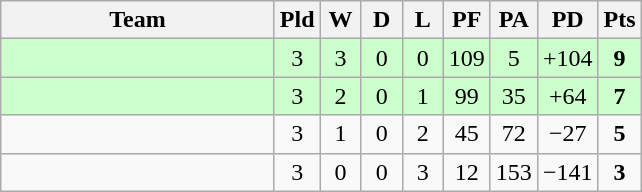<table class="wikitable" style="text-align:center;">
<tr>
<th width=175>Team</th>
<th style="width:20px;" abbr="Played">Pld</th>
<th style="width:20px;" abbr="Won">W</th>
<th style="width:20px;" abbr="Drawn">D</th>
<th style="width:20px;" abbr="Lost">L</th>
<th style="width:20px;" abbr="Points for">PF</th>
<th style="width:20px;" abbr="Points against">PA</th>
<th style="width:25px;" abbr="Points difference">PD</th>
<th style="width:20px;" abbr="Points">Pts</th>
</tr>
<tr style="background:#cfc;">
<td align=left></td>
<td>3</td>
<td>3</td>
<td>0</td>
<td>0</td>
<td>109</td>
<td>5</td>
<td>+104</td>
<td><strong>9</strong></td>
</tr>
<tr style="background:#cfc;">
<td align=left></td>
<td>3</td>
<td>2</td>
<td>0</td>
<td>1</td>
<td>99</td>
<td>35</td>
<td>+64</td>
<td><strong>7</strong></td>
</tr>
<tr>
<td align=left></td>
<td>3</td>
<td>1</td>
<td>0</td>
<td>2</td>
<td>45</td>
<td>72</td>
<td>−27</td>
<td><strong>5</strong></td>
</tr>
<tr>
<td align=left></td>
<td>3</td>
<td>0</td>
<td>0</td>
<td>3</td>
<td>12</td>
<td>153</td>
<td>−141</td>
<td><strong>3</strong></td>
</tr>
</table>
